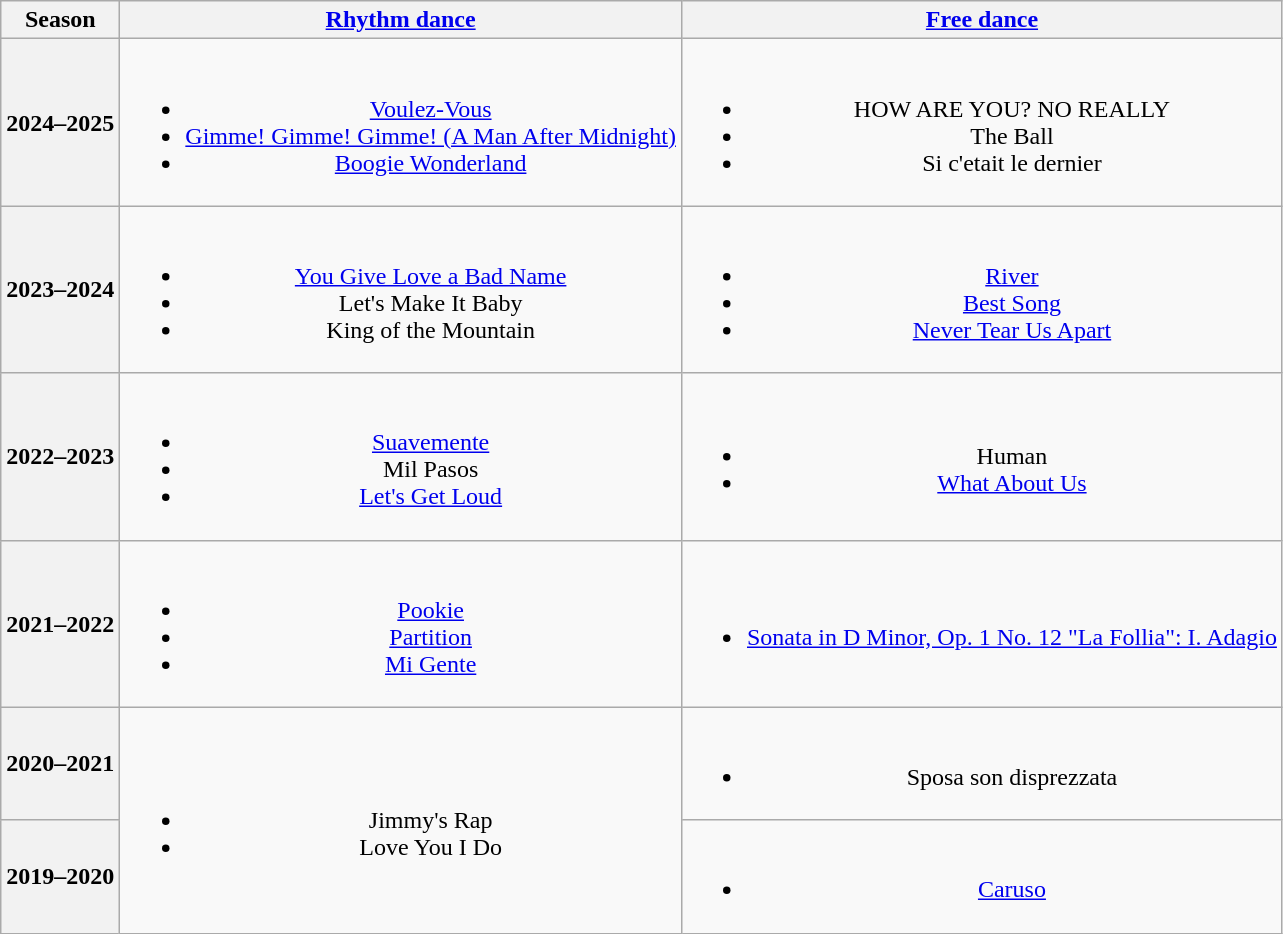<table class=wikitable style=text-align:center>
<tr>
<th>Season</th>
<th><a href='#'>Rhythm dance</a></th>
<th><a href='#'>Free dance</a></th>
</tr>
<tr>
<th>2024–2025 <br> </th>
<td><br><ul><li><a href='#'>Voulez-Vous</a></li><li><a href='#'>Gimme! Gimme! Gimme! (A Man After Midnight)</a> <br> </li><li><a href='#'>Boogie Wonderland</a> <br></li></ul></td>
<td><br><ul><li>HOW ARE YOU? NO REALLY <br> </li><li>The Ball <br> </li><li>Si c'etait le dernier <br> </li></ul></td>
</tr>
<tr>
<th>2023–2024 <br> </th>
<td><br><ul><li><a href='#'>You Give Love a Bad Name</a></li><li>Let's Make It Baby</li><li>King of the Mountain <br></li></ul></td>
<td><br><ul><li><a href='#'>River</a> <br> </li><li><a href='#'>Best Song</a> <br> </li><li><a href='#'>Never Tear Us Apart</a> <br> </li></ul></td>
</tr>
<tr>
<th>2022–2023 <br> </th>
<td><br><ul><li> <a href='#'>Suavemente</a> <br></li><li> Mil Pasos <br></li><li> <a href='#'>Let's Get Loud</a> <br></li></ul></td>
<td><br><ul><li>Human <br></li><li><a href='#'>What About Us</a> <br></li></ul></td>
</tr>
<tr>
<th>2021–2022 <br> </th>
<td><br><ul><li><a href='#'>Pookie</a> <br></li><li><a href='#'>Partition</a> <br></li><li><a href='#'>Mi Gente</a> <br></li></ul></td>
<td><br><ul><li><a href='#'>Sonata in D Minor, Op. 1 No. 12 "La Follia": I. Adagio</a> <br></li></ul></td>
</tr>
<tr>
<th>2020–2021 <br> </th>
<td rowspan=2><br><ul><li> Jimmy's Rap</li><li> Love You I Do <br> </li></ul></td>
<td><br><ul><li>Sposa son disprezzata <br></li></ul></td>
</tr>
<tr>
<th>2019–2020 <br> </th>
<td><br><ul><li><a href='#'>Caruso</a> <br> </li></ul></td>
</tr>
</table>
